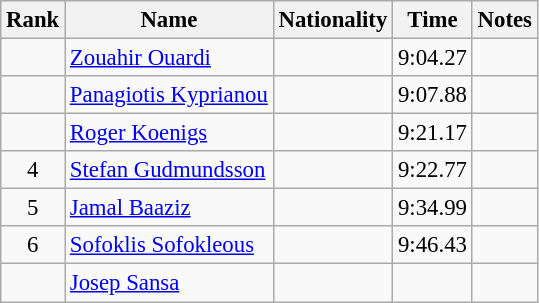<table class="wikitable sortable" style="text-align:center; font-size:95%">
<tr>
<th>Rank</th>
<th>Name</th>
<th>Nationality</th>
<th>Time</th>
<th>Notes</th>
</tr>
<tr>
<td></td>
<td align=left><a href='#'>Zouahir Ouardi</a></td>
<td align=left></td>
<td>9:04.27</td>
<td></td>
</tr>
<tr>
<td></td>
<td align=left><a href='#'>Panagiotis Kyprianou</a></td>
<td align=left></td>
<td>9:07.88</td>
<td></td>
</tr>
<tr>
<td></td>
<td align=left><a href='#'>Roger Koenigs</a></td>
<td align=left></td>
<td>9:21.17</td>
<td></td>
</tr>
<tr>
<td>4</td>
<td align=left><a href='#'>Stefan Gudmundsson</a></td>
<td align=left></td>
<td>9:22.77</td>
<td></td>
</tr>
<tr>
<td>5</td>
<td align=left><a href='#'>Jamal Baaziz</a></td>
<td align=left></td>
<td>9:34.99</td>
<td></td>
</tr>
<tr>
<td>6</td>
<td align=left><a href='#'>Sofoklis Sofokleous</a></td>
<td align=left></td>
<td>9:46.43</td>
<td></td>
</tr>
<tr>
<td></td>
<td align=left><a href='#'>Josep Sansa</a></td>
<td align=left></td>
<td></td>
<td></td>
</tr>
</table>
